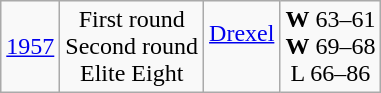<table class="wikitable" style="text-align:center">
<tr>
<td><a href='#'>1957</a></td>
<td>First round<br>Second round<br>Elite Eight</td>
<td><a href='#'>Drexel</a><br><br></td>
<td><strong>W</strong> 63–61<br><strong>W</strong> 69–68<br>L 66–86</td>
</tr>
</table>
